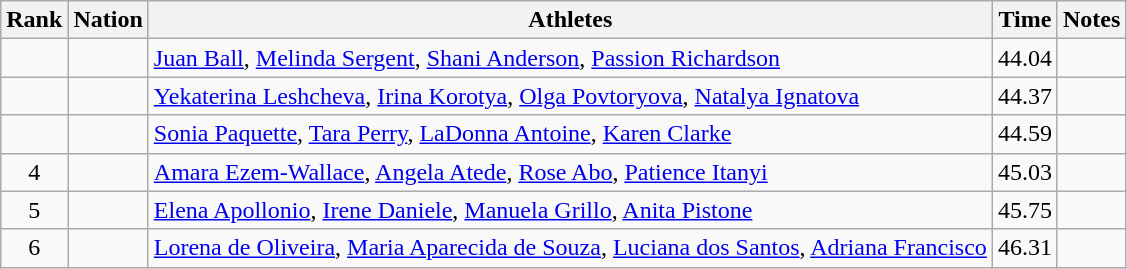<table class="wikitable sortable" style="text-align:center">
<tr>
<th>Rank</th>
<th>Nation</th>
<th>Athletes</th>
<th>Time</th>
<th>Notes</th>
</tr>
<tr>
<td></td>
<td align=left></td>
<td align=left><a href='#'>Juan Ball</a>, <a href='#'>Melinda Sergent</a>, <a href='#'>Shani Anderson</a>, <a href='#'>Passion Richardson</a></td>
<td>44.04</td>
<td></td>
</tr>
<tr>
<td></td>
<td align=left></td>
<td align=left><a href='#'>Yekaterina Leshcheva</a>, <a href='#'>Irina Korotya</a>, <a href='#'>Olga Povtoryova</a>, <a href='#'>Natalya Ignatova</a></td>
<td>44.37</td>
<td></td>
</tr>
<tr>
<td></td>
<td align=left></td>
<td align=left><a href='#'>Sonia Paquette</a>, <a href='#'>Tara Perry</a>, <a href='#'>LaDonna Antoine</a>, <a href='#'>Karen Clarke</a></td>
<td>44.59</td>
<td></td>
</tr>
<tr>
<td>4</td>
<td align=left></td>
<td align=left><a href='#'>Amara Ezem-Wallace</a>, <a href='#'>Angela Atede</a>, <a href='#'>Rose Abo</a>, <a href='#'>Patience Itanyi</a></td>
<td>45.03</td>
<td></td>
</tr>
<tr>
<td>5</td>
<td align=left></td>
<td align=left><a href='#'>Elena Apollonio</a>, <a href='#'>Irene Daniele</a>, <a href='#'>Manuela Grillo</a>, <a href='#'>Anita Pistone</a></td>
<td>45.75</td>
<td></td>
</tr>
<tr>
<td>6</td>
<td align=left></td>
<td align=left><a href='#'>Lorena de Oliveira</a>, <a href='#'>Maria Aparecida de Souza</a>, <a href='#'>Luciana dos Santos</a>, <a href='#'>Adriana Francisco</a></td>
<td>46.31</td>
<td></td>
</tr>
</table>
